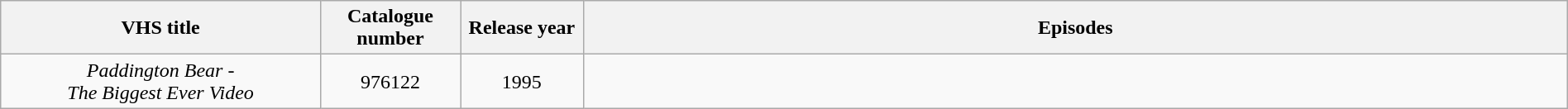<table class="wikitable" style="text-align:center; width:100%;">
<tr>
<th style="width:13%;">VHS title</th>
<th style="width:05%;">Catalogue number</th>
<th style="width:05%;">Release year</th>
<th style="width:40%;">Episodes</th>
</tr>
<tr>
<td><em>Paddington Bear -<br>The Biggest Ever Video</em></td>
<td>976122</td>
<td>1995</td>
<td></td>
</tr>
</table>
